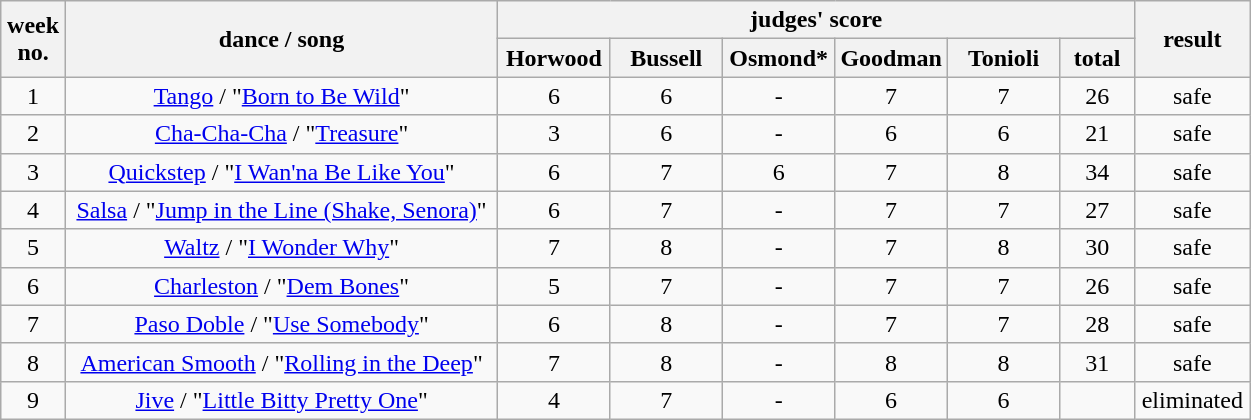<table class=wikitable style="float:left; text-align:center">
<tr>
<th rowspan=2>week<br>no.</th>
<th rowspan=2>dance / song</th>
<th colspan=6>judges' score</th>
<th rowspan=2>result</th>
</tr>
<tr>
<th style=width:9%>Horwood</th>
<th style=width:9%>Bussell</th>
<th style=width:9%>Osmond*</th>
<th style=width:9%>Goodman</th>
<th style=width:9%>Tonioli</th>
<th style=width:6%>total</th>
</tr>
<tr>
<td>1</td>
<td><a href='#'>Tango</a> / "<a href='#'>Born to Be Wild</a>"</td>
<td>6</td>
<td>6</td>
<td>-</td>
<td>7</td>
<td>7</td>
<td>26</td>
<td>safe</td>
</tr>
<tr>
<td>2</td>
<td><a href='#'>Cha-Cha-Cha</a> / "<a href='#'>Treasure</a>"</td>
<td>3</td>
<td>6</td>
<td>-</td>
<td>6</td>
<td>6</td>
<td>21</td>
<td>safe</td>
</tr>
<tr>
<td>3</td>
<td><a href='#'>Quickstep</a> / "<a href='#'>I Wan'na Be Like You</a>"</td>
<td>6</td>
<td>7</td>
<td>6</td>
<td>7</td>
<td>8</td>
<td>34</td>
<td>safe</td>
</tr>
<tr>
<td>4</td>
<td><a href='#'>Salsa</a> / "<a href='#'>Jump in the Line (Shake, Senora)</a>"</td>
<td>6</td>
<td>7</td>
<td>-</td>
<td>7</td>
<td>7</td>
<td>27</td>
<td>safe</td>
</tr>
<tr>
<td>5</td>
<td><a href='#'>Waltz</a> / "<a href='#'>I Wonder Why</a>"</td>
<td>7</td>
<td>8</td>
<td>-</td>
<td>7</td>
<td>8</td>
<td>30</td>
<td>safe</td>
</tr>
<tr>
<td>6</td>
<td><a href='#'>Charleston</a> / "<a href='#'>Dem Bones</a>"</td>
<td>5</td>
<td>7</td>
<td>-</td>
<td>7</td>
<td>7</td>
<td>26</td>
<td>safe</td>
</tr>
<tr>
<td>7</td>
<td><a href='#'>Paso Doble</a> / "<a href='#'>Use Somebody</a>"</td>
<td>6</td>
<td>8</td>
<td>-</td>
<td>7</td>
<td>7</td>
<td>28</td>
<td>safe</td>
</tr>
<tr>
<td>8</td>
<td><a href='#'>American Smooth</a> / "<a href='#'>Rolling in the Deep</a>"</td>
<td>7</td>
<td>8</td>
<td>-</td>
<td>8</td>
<td>8</td>
<td>31</td>
<td>safe</td>
</tr>
<tr>
<td>9</td>
<td><a href='#'>Jive</a> / "<a href='#'>Little Bitty Pretty One</a>"</td>
<td>4</td>
<td>7</td>
<td>-</td>
<td>6</td>
<td>6</td>
<td><em></em></td>
<td>eliminated</td>
</tr>
</table>
